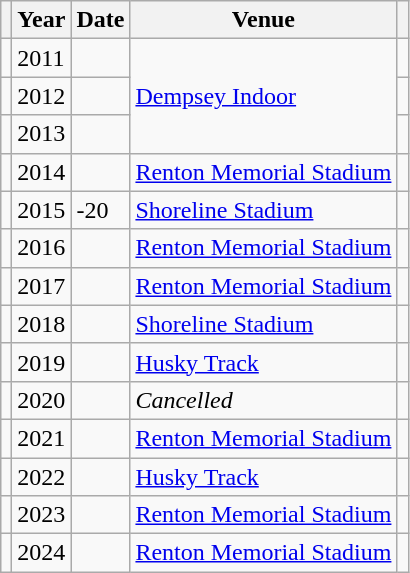<table class="wikitable sortable">
<tr>
<th></th>
<th>Year</th>
<th>Date</th>
<th>Venue</th>
<th></th>
</tr>
<tr>
<td></td>
<td>2011</td>
<td></td>
<td rowspan=3><a href='#'>Dempsey Indoor</a></td>
<td></td>
</tr>
<tr>
<td></td>
<td>2012</td>
<td></td>
<td></td>
</tr>
<tr>
<td></td>
<td>2013</td>
<td></td>
<td></td>
</tr>
<tr>
<td></td>
<td>2014</td>
<td></td>
<td><a href='#'>Renton Memorial Stadium</a></td>
<td></td>
</tr>
<tr>
<td></td>
<td>2015</td>
<td>-20</td>
<td><a href='#'>Shoreline Stadium</a></td>
<td></td>
</tr>
<tr>
<td></td>
<td>2016</td>
<td></td>
<td><a href='#'>Renton Memorial Stadium</a></td>
<td></td>
</tr>
<tr>
<td></td>
<td>2017</td>
<td></td>
<td><a href='#'>Renton Memorial Stadium</a></td>
<td></td>
</tr>
<tr>
<td></td>
<td>2018</td>
<td></td>
<td><a href='#'>Shoreline Stadium</a></td>
<td></td>
</tr>
<tr>
<td></td>
<td>2019</td>
<td></td>
<td><a href='#'>Husky Track</a></td>
<td></td>
</tr>
<tr>
<td></td>
<td>2020</td>
<td></td>
<td><em>Cancelled</em></td>
<td></td>
</tr>
<tr>
<td></td>
<td>2021</td>
<td></td>
<td><a href='#'>Renton Memorial Stadium</a></td>
<td></td>
</tr>
<tr>
<td></td>
<td>2022</td>
<td></td>
<td><a href='#'>Husky Track</a></td>
<td></td>
</tr>
<tr>
<td></td>
<td>2023</td>
<td></td>
<td><a href='#'>Renton Memorial Stadium</a></td>
<td></td>
</tr>
<tr>
<td></td>
<td>2024</td>
<td></td>
<td><a href='#'>Renton Memorial Stadium</a></td>
<td></td>
</tr>
</table>
